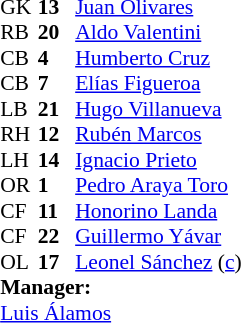<table style="font-size: 90%" cellspacing="0" cellpadding="0" align=center>
<tr>
<th width="25"></th>
<th width="25"></th>
</tr>
<tr>
<td>GK</td>
<td><strong>13</strong></td>
<td><a href='#'>Juan Olivares</a></td>
</tr>
<tr>
<td>RB</td>
<td><strong>20</strong></td>
<td><a href='#'>Aldo Valentini</a></td>
</tr>
<tr>
<td>CB</td>
<td><strong>4</strong></td>
<td><a href='#'>Humberto Cruz</a></td>
</tr>
<tr>
<td>CB</td>
<td><strong>7</strong></td>
<td><a href='#'>Elías Figueroa</a></td>
</tr>
<tr>
<td>LB</td>
<td><strong>21</strong></td>
<td><a href='#'>Hugo Villanueva</a></td>
</tr>
<tr>
<td>RH</td>
<td><strong>12</strong></td>
<td><a href='#'>Rubén Marcos</a></td>
</tr>
<tr>
<td>LH</td>
<td><strong>14</strong></td>
<td><a href='#'>Ignacio Prieto</a></td>
</tr>
<tr>
<td>OR</td>
<td><strong>1</strong></td>
<td><a href='#'>Pedro Araya Toro</a></td>
</tr>
<tr>
<td>CF</td>
<td><strong>11</strong></td>
<td><a href='#'>Honorino Landa</a></td>
</tr>
<tr>
<td>CF</td>
<td><strong>22</strong></td>
<td><a href='#'>Guillermo Yávar</a></td>
</tr>
<tr>
<td>OL</td>
<td><strong>17</strong></td>
<td><a href='#'>Leonel Sánchez</a> (<a href='#'>c</a>)</td>
</tr>
<tr>
<td colspan="3"><strong>Manager:</strong></td>
</tr>
<tr>
<td colspan="3"><a href='#'>Luis Álamos</a></td>
</tr>
</table>
